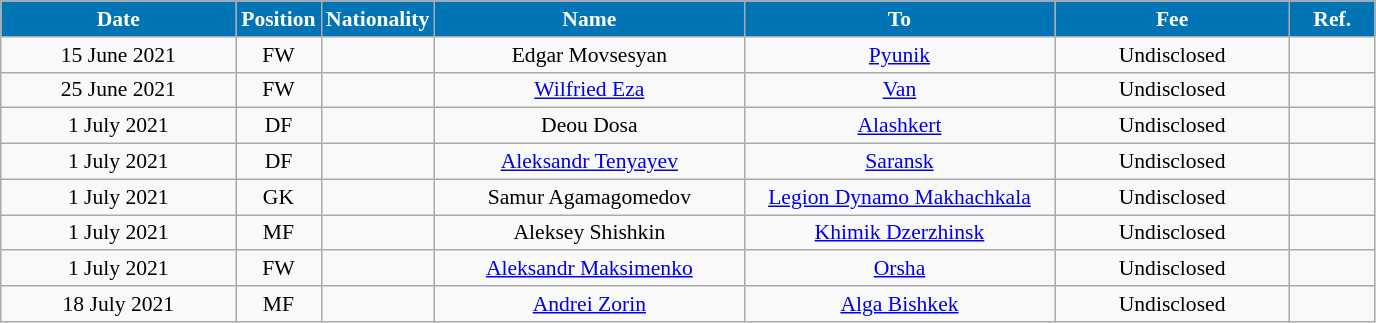<table class="wikitable"  style="text-align:center; font-size:90%; ">
<tr>
<th style="background:#0174B5; color:#FFFFFF; width:150px;">Date</th>
<th style="background:#0174B5; color:#FFFFFF; width:50px;">Position</th>
<th style="background:#0174B5; color:#FFFFFF; width:50px;">Nationality</th>
<th style="background:#0174B5; color:#FFFFFF; width:200px;">Name</th>
<th style="background:#0174B5; color:#FFFFFF; width:200px;">To</th>
<th style="background:#0174B5; color:#FFFFFF; width:150px;">Fee</th>
<th style="background:#0174B5; color:#FFFFFF; width:50px;">Ref.</th>
</tr>
<tr>
<td>15 June 2021</td>
<td>FW</td>
<td></td>
<td>Edgar Movsesyan</td>
<td><a href='#'>Pyunik</a></td>
<td>Undisclosed</td>
<td></td>
</tr>
<tr>
<td>25 June 2021</td>
<td>FW</td>
<td></td>
<td><a href='#'>Wilfried Eza</a></td>
<td><a href='#'>Van</a></td>
<td>Undisclosed</td>
<td></td>
</tr>
<tr>
<td>1 July 2021</td>
<td>DF</td>
<td></td>
<td>Deou Dosa</td>
<td><a href='#'>Alashkert</a></td>
<td>Undisclosed</td>
<td></td>
</tr>
<tr>
<td>1 July 2021</td>
<td>DF</td>
<td></td>
<td><a href='#'>Aleksandr Tenyayev</a></td>
<td><a href='#'>Saransk</a></td>
<td>Undisclosed</td>
<td></td>
</tr>
<tr>
<td>1 July 2021</td>
<td>GK</td>
<td></td>
<td>Samur Agamagomedov</td>
<td><a href='#'>Legion Dynamo Makhachkala</a></td>
<td>Undisclosed</td>
<td></td>
</tr>
<tr>
<td>1 July 2021</td>
<td>MF</td>
<td></td>
<td>Aleksey Shishkin</td>
<td><a href='#'>Khimik Dzerzhinsk</a></td>
<td>Undisclosed</td>
<td></td>
</tr>
<tr>
<td>1 July 2021</td>
<td>FW</td>
<td></td>
<td><a href='#'>Aleksandr Maksimenko</a></td>
<td><a href='#'>Orsha</a></td>
<td>Undisclosed</td>
<td></td>
</tr>
<tr>
<td>18 July 2021</td>
<td>MF</td>
<td></td>
<td><a href='#'>Andrei Zorin</a></td>
<td><a href='#'>Alga Bishkek</a></td>
<td>Undisclosed</td>
<td></td>
</tr>
</table>
